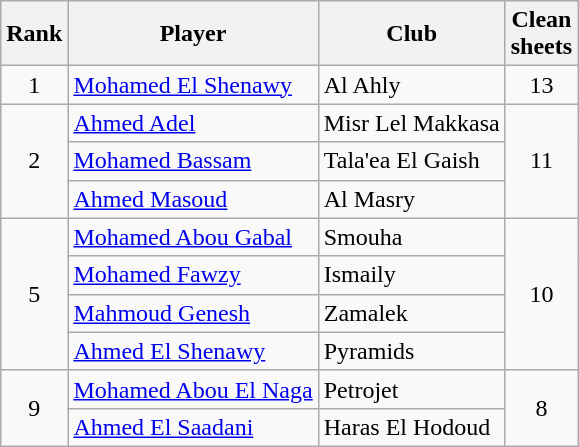<table class=wikitable style="text-align:center">
<tr>
<th>Rank</th>
<th>Player</th>
<th>Club</th>
<th>Clean<br>sheets</th>
</tr>
<tr>
<td>1</td>
<td align=left> <a href='#'>Mohamed El Shenawy</a></td>
<td align=left>Al Ahly</td>
<td>13</td>
</tr>
<tr>
<td rowspan=3>2</td>
<td align=left> <a href='#'>Ahmed Adel</a></td>
<td align=left>Misr Lel Makkasa</td>
<td rowspan=3>11</td>
</tr>
<tr>
<td align=left> <a href='#'>Mohamed Bassam</a></td>
<td align=left>Tala'ea El Gaish</td>
</tr>
<tr>
<td align=left> <a href='#'>Ahmed Masoud</a></td>
<td align=left>Al Masry</td>
</tr>
<tr>
<td rowspan=4>5</td>
<td align=left> <a href='#'>Mohamed Abou Gabal</a></td>
<td align=left>Smouha</td>
<td rowspan=4>10</td>
</tr>
<tr>
<td align=left> <a href='#'>Mohamed Fawzy</a></td>
<td align=left>Ismaily</td>
</tr>
<tr>
<td align=left> <a href='#'>Mahmoud Genesh</a></td>
<td align=left>Zamalek</td>
</tr>
<tr>
<td align=left> <a href='#'>Ahmed El Shenawy</a></td>
<td align=left>Pyramids</td>
</tr>
<tr>
<td rowspan=2>9</td>
<td align=left> <a href='#'>Mohamed Abou El Naga</a></td>
<td align=left>Petrojet</td>
<td rowspan=2>8</td>
</tr>
<tr>
<td align=left> <a href='#'>Ahmed El Saadani</a></td>
<td align=left>Haras El Hodoud</td>
</tr>
</table>
